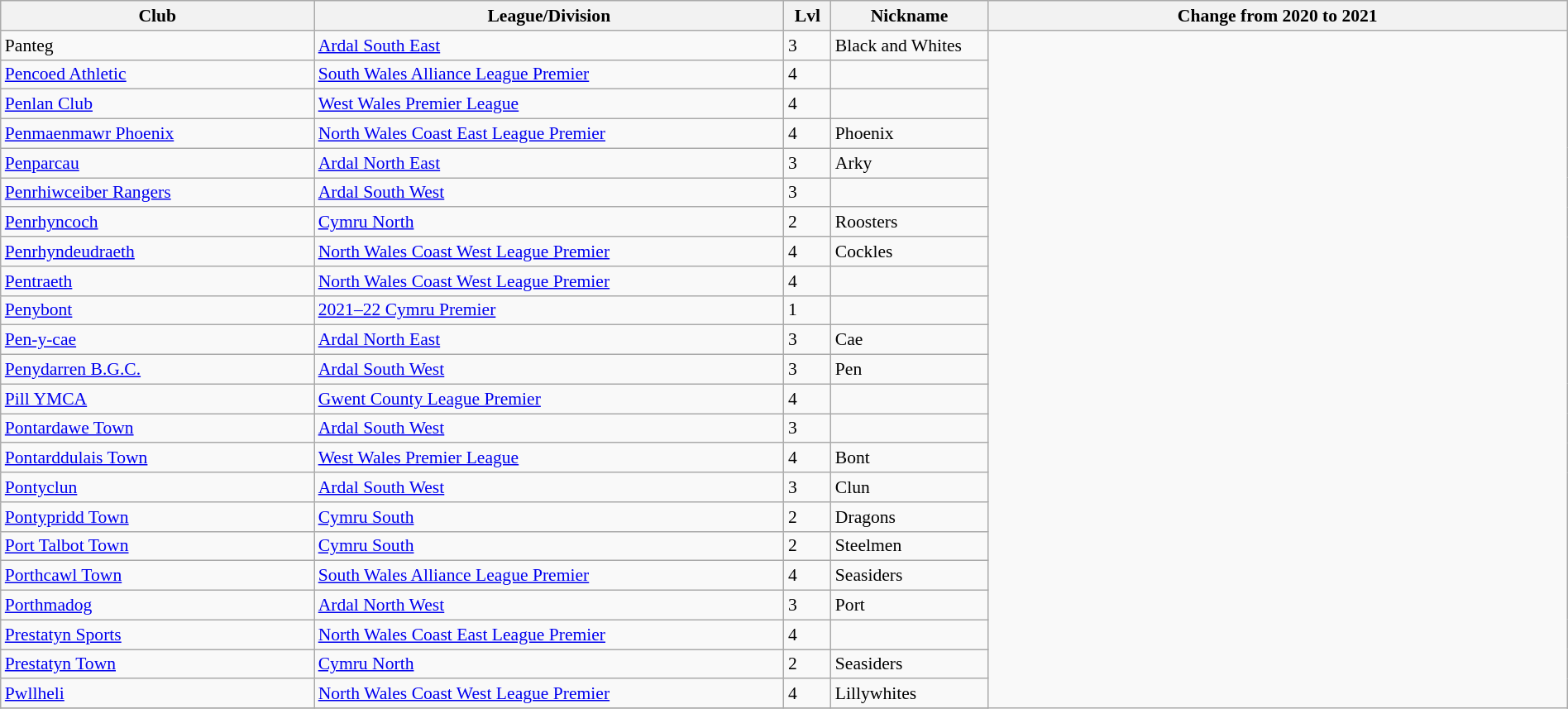<table class="wikitable sortable" width=100% style="font-size:90%">
<tr>
<th width=20%>Club</th>
<th width=30%>League/Division</th>
<th width=3%>Lvl</th>
<th width=10%>Nickname</th>
<th width=37%>Change from 2020 to 2021</th>
</tr>
<tr>
<td>Panteg</td>
<td><a href='#'>Ardal South East</a></td>
<td>3</td>
<td>Black and Whites</td>
</tr>
<tr>
<td><a href='#'>Pencoed Athletic</a></td>
<td><a href='#'>South Wales Alliance League Premier</a></td>
<td>4</td>
<td></td>
</tr>
<tr>
<td><a href='#'>Penlan Club</a></td>
<td><a href='#'>West Wales Premier League</a></td>
<td>4</td>
<td></td>
</tr>
<tr>
<td><a href='#'>Penmaenmawr Phoenix</a></td>
<td><a href='#'>North Wales Coast East League Premier</a></td>
<td>4</td>
<td>Phoenix</td>
</tr>
<tr>
<td><a href='#'>Penparcau</a></td>
<td><a href='#'>Ardal North East</a></td>
<td>3</td>
<td>Arky</td>
</tr>
<tr>
<td><a href='#'>Penrhiwceiber Rangers</a></td>
<td><a href='#'>Ardal South West</a></td>
<td>3</td>
<td></td>
</tr>
<tr>
<td><a href='#'>Penrhyncoch</a></td>
<td><a href='#'>Cymru North</a></td>
<td>2</td>
<td>Roosters</td>
</tr>
<tr>
<td><a href='#'>Penrhyndeudraeth</a></td>
<td><a href='#'>North Wales Coast West League Premier</a></td>
<td>4</td>
<td>Cockles</td>
</tr>
<tr>
<td><a href='#'>Pentraeth</a></td>
<td><a href='#'>North Wales Coast West League Premier</a></td>
<td>4</td>
<td></td>
</tr>
<tr>
<td><a href='#'>Penybont</a></td>
<td><a href='#'>2021–22 Cymru Premier</a></td>
<td>1</td>
<td></td>
</tr>
<tr>
<td><a href='#'>Pen-y-cae</a></td>
<td><a href='#'>Ardal North East</a></td>
<td>3</td>
<td>Cae</td>
</tr>
<tr>
<td><a href='#'>Penydarren B.G.C.</a></td>
<td><a href='#'>Ardal South West</a></td>
<td>3</td>
<td>Pen</td>
</tr>
<tr>
<td><a href='#'>Pill YMCA</a></td>
<td><a href='#'>Gwent County League Premier</a></td>
<td>4</td>
<td></td>
</tr>
<tr>
<td><a href='#'>Pontardawe Town</a></td>
<td><a href='#'>Ardal South West</a></td>
<td>3</td>
<td></td>
</tr>
<tr>
<td><a href='#'>Pontarddulais Town</a></td>
<td><a href='#'>West Wales Premier League</a></td>
<td>4</td>
<td>Bont</td>
</tr>
<tr>
<td><a href='#'>Pontyclun</a></td>
<td><a href='#'>Ardal South West</a></td>
<td>3</td>
<td>Clun</td>
</tr>
<tr>
<td><a href='#'>Pontypridd Town</a></td>
<td><a href='#'>Cymru South</a></td>
<td>2</td>
<td>Dragons</td>
</tr>
<tr>
<td><a href='#'>Port Talbot Town</a></td>
<td><a href='#'>Cymru South</a></td>
<td>2</td>
<td>Steelmen</td>
</tr>
<tr>
<td><a href='#'>Porthcawl Town</a></td>
<td><a href='#'>South Wales Alliance League Premier</a></td>
<td>4</td>
<td>Seasiders</td>
</tr>
<tr>
<td><a href='#'>Porthmadog</a></td>
<td><a href='#'>Ardal North West</a></td>
<td>3</td>
<td>Port</td>
</tr>
<tr>
<td><a href='#'>Prestatyn Sports</a></td>
<td><a href='#'>North Wales Coast East League Premier</a></td>
<td>4</td>
<td></td>
</tr>
<tr>
<td><a href='#'>Prestatyn Town</a></td>
<td><a href='#'>Cymru North</a></td>
<td>2</td>
<td>Seasiders</td>
</tr>
<tr>
<td><a href='#'>Pwllheli</a></td>
<td><a href='#'>North Wales Coast West League Premier</a></td>
<td>4</td>
<td>Lillywhites</td>
</tr>
<tr>
</tr>
</table>
